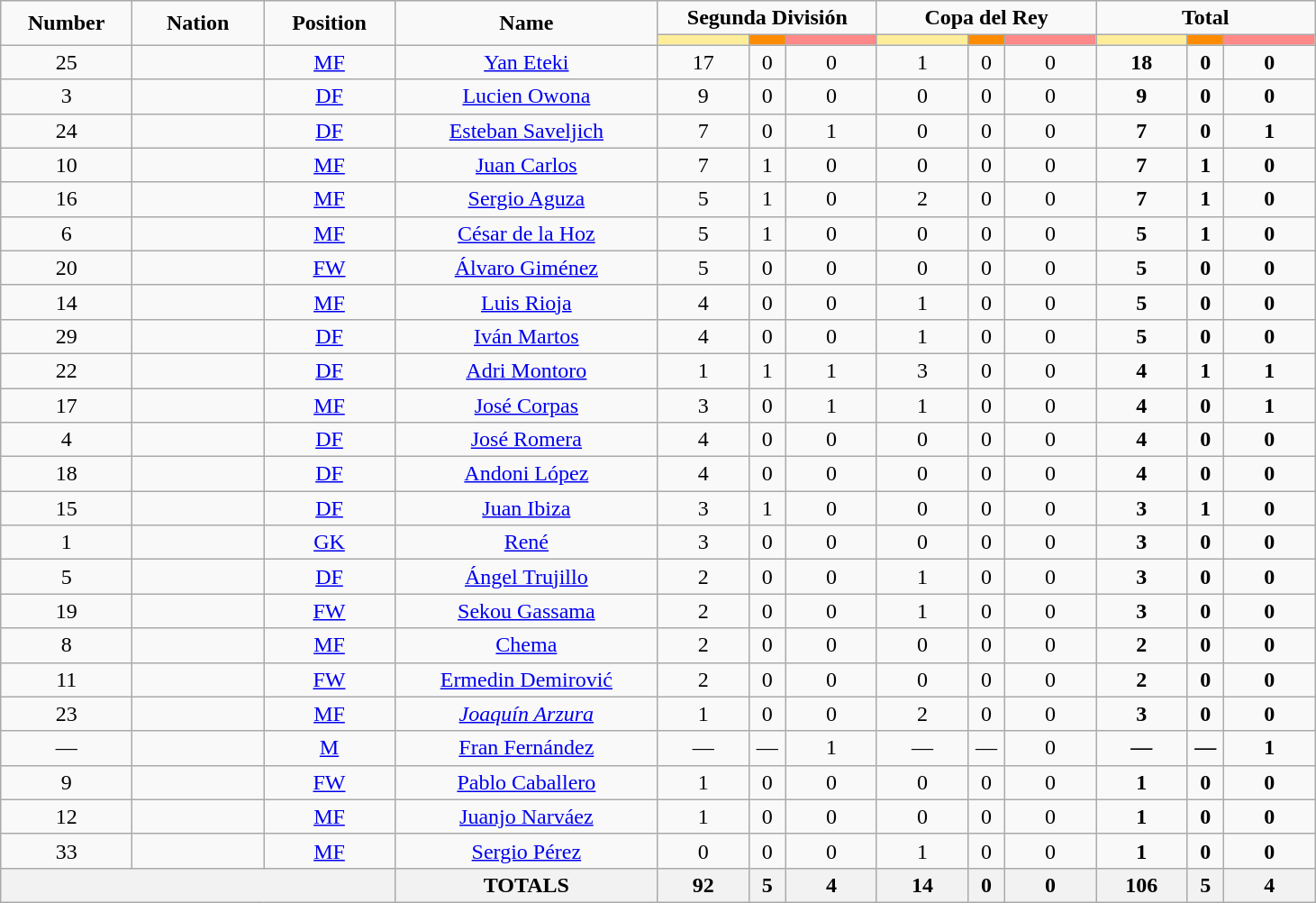<table class="wikitable" style="text-align:center;">
<tr style="text-align:center;">
<td rowspan="2"  style="width:10%; "><strong>Number</strong></td>
<td rowspan="2"  style="width:10%; "><strong>Nation</strong></td>
<td rowspan="2"  style="width:10%; "><strong>Position</strong></td>
<td rowspan="2"  style="width:20%; "><strong>Name</strong></td>
<td colspan="3"><strong>Segunda División</strong></td>
<td colspan="3"><strong>Copa del Rey</strong></td>
<td colspan="3"><strong>Total</strong></td>
</tr>
<tr>
<th style="width:60px; background:#fe9;"></th>
<th style="width:20px; background:#ff8c00;"></th>
<th style="width:60px; background:#ff8888;"></th>
<th style="width:60px; background:#fe9;"></th>
<th style="width:20px; background:#ff8c00;"></th>
<th style="width:60px; background:#ff8888;"></th>
<th style="width:60px; background:#fe9;"></th>
<th style="width:20px; background:#ff8c00;"></th>
<th style="width:60px; background:#ff8888;"></th>
</tr>
<tr>
<td>25</td>
<td></td>
<td><a href='#'>MF</a></td>
<td><a href='#'>Yan Eteki</a></td>
<td>17</td>
<td>0</td>
<td>0</td>
<td>1</td>
<td>0</td>
<td>0</td>
<td><strong>18</strong></td>
<td><strong>0</strong></td>
<td><strong>0</strong></td>
</tr>
<tr>
<td>3</td>
<td></td>
<td><a href='#'>DF</a></td>
<td><a href='#'>Lucien Owona</a></td>
<td>9</td>
<td>0</td>
<td>0</td>
<td>0</td>
<td>0</td>
<td>0</td>
<td><strong>9</strong></td>
<td><strong>0</strong></td>
<td><strong>0</strong></td>
</tr>
<tr>
<td>24</td>
<td></td>
<td><a href='#'>DF</a></td>
<td><a href='#'>Esteban Saveljich</a></td>
<td>7</td>
<td>0</td>
<td>1</td>
<td>0</td>
<td>0</td>
<td>0</td>
<td><strong>7</strong></td>
<td><strong>0</strong></td>
<td><strong>1</strong></td>
</tr>
<tr>
<td>10</td>
<td></td>
<td><a href='#'>MF</a></td>
<td><a href='#'>Juan Carlos</a></td>
<td>7</td>
<td>1</td>
<td>0</td>
<td>0</td>
<td>0</td>
<td>0</td>
<td><strong>7</strong></td>
<td><strong>1</strong></td>
<td><strong>0</strong></td>
</tr>
<tr>
<td>16</td>
<td></td>
<td><a href='#'>MF</a></td>
<td><a href='#'>Sergio Aguza</a></td>
<td>5</td>
<td>1</td>
<td>0</td>
<td>2</td>
<td>0</td>
<td>0</td>
<td><strong>7</strong></td>
<td><strong>1</strong></td>
<td><strong>0</strong></td>
</tr>
<tr>
<td>6</td>
<td></td>
<td><a href='#'>MF</a></td>
<td><a href='#'>César de la Hoz</a></td>
<td>5</td>
<td>1</td>
<td>0</td>
<td>0</td>
<td>0</td>
<td>0</td>
<td><strong>5</strong></td>
<td><strong>1</strong></td>
<td><strong>0</strong></td>
</tr>
<tr>
<td>20</td>
<td></td>
<td><a href='#'>FW</a></td>
<td><a href='#'>Álvaro Giménez</a></td>
<td>5</td>
<td>0</td>
<td>0</td>
<td>0</td>
<td>0</td>
<td>0</td>
<td><strong>5</strong></td>
<td><strong>0</strong></td>
<td><strong>0</strong></td>
</tr>
<tr>
<td>14</td>
<td></td>
<td><a href='#'>MF</a></td>
<td><a href='#'>Luis Rioja</a></td>
<td>4</td>
<td>0</td>
<td>0</td>
<td>1</td>
<td>0</td>
<td>0</td>
<td><strong>5</strong></td>
<td><strong>0</strong></td>
<td><strong>0</strong></td>
</tr>
<tr>
<td>29</td>
<td></td>
<td><a href='#'>DF</a></td>
<td><a href='#'>Iván Martos</a></td>
<td>4</td>
<td>0</td>
<td>0</td>
<td>1</td>
<td>0</td>
<td>0</td>
<td><strong>5</strong></td>
<td><strong>0</strong></td>
<td><strong>0</strong></td>
</tr>
<tr>
<td>22</td>
<td></td>
<td><a href='#'>DF</a></td>
<td><a href='#'>Adri Montoro</a></td>
<td>1</td>
<td>1</td>
<td>1</td>
<td>3</td>
<td>0</td>
<td>0</td>
<td><strong>4</strong></td>
<td><strong>1</strong></td>
<td><strong>1</strong></td>
</tr>
<tr>
<td>17</td>
<td></td>
<td><a href='#'>MF</a></td>
<td><a href='#'>José Corpas</a></td>
<td>3</td>
<td>0</td>
<td>1</td>
<td>1</td>
<td>0</td>
<td>0</td>
<td><strong>4</strong></td>
<td><strong>0</strong></td>
<td><strong>1</strong></td>
</tr>
<tr>
<td>4</td>
<td></td>
<td><a href='#'>DF</a></td>
<td><a href='#'>José Romera</a></td>
<td>4</td>
<td>0</td>
<td>0</td>
<td>0</td>
<td>0</td>
<td>0</td>
<td><strong>4</strong></td>
<td><strong>0</strong></td>
<td><strong>0</strong></td>
</tr>
<tr>
<td>18</td>
<td></td>
<td><a href='#'>DF</a></td>
<td><a href='#'>Andoni López</a></td>
<td>4</td>
<td>0</td>
<td>0</td>
<td>0</td>
<td>0</td>
<td>0</td>
<td><strong>4</strong></td>
<td><strong>0</strong></td>
<td><strong>0</strong></td>
</tr>
<tr>
<td>15</td>
<td></td>
<td><a href='#'>DF</a></td>
<td><a href='#'>Juan Ibiza</a></td>
<td>3</td>
<td>1</td>
<td>0</td>
<td>0</td>
<td>0</td>
<td>0</td>
<td><strong>3</strong></td>
<td><strong>1</strong></td>
<td><strong>0</strong></td>
</tr>
<tr>
<td>1</td>
<td></td>
<td><a href='#'>GK</a></td>
<td><a href='#'>René</a></td>
<td>3</td>
<td>0</td>
<td>0</td>
<td>0</td>
<td>0</td>
<td>0</td>
<td><strong>3</strong></td>
<td><strong>0</strong></td>
<td><strong>0</strong></td>
</tr>
<tr>
<td>5</td>
<td></td>
<td><a href='#'>DF</a></td>
<td><a href='#'>Ángel Trujillo</a></td>
<td>2</td>
<td>0</td>
<td>0</td>
<td>1</td>
<td>0</td>
<td>0</td>
<td><strong>3</strong></td>
<td><strong>0</strong></td>
<td><strong>0</strong></td>
</tr>
<tr>
<td>19</td>
<td></td>
<td><a href='#'>FW</a></td>
<td><a href='#'>Sekou Gassama</a></td>
<td>2</td>
<td>0</td>
<td>0</td>
<td>1</td>
<td>0</td>
<td>0</td>
<td><strong>3</strong></td>
<td><strong>0</strong></td>
<td><strong>0</strong></td>
</tr>
<tr>
<td>8</td>
<td></td>
<td><a href='#'>MF</a></td>
<td><a href='#'>Chema</a></td>
<td>2</td>
<td>0</td>
<td>0</td>
<td>0</td>
<td>0</td>
<td>0</td>
<td><strong>2</strong></td>
<td><strong>0</strong></td>
<td><strong>0</strong></td>
</tr>
<tr>
<td>11</td>
<td></td>
<td><a href='#'>FW</a></td>
<td><a href='#'>Ermedin Demirović</a></td>
<td>2</td>
<td>0</td>
<td>0</td>
<td>0</td>
<td>0</td>
<td>0</td>
<td><strong>2</strong></td>
<td><strong>0</strong></td>
<td><strong>0</strong></td>
</tr>
<tr>
<td>23</td>
<td></td>
<td><a href='#'>MF</a></td>
<td><em><a href='#'>Joaquín Arzura</a></em></td>
<td>1</td>
<td>0</td>
<td>0</td>
<td>2</td>
<td>0</td>
<td>0</td>
<td><strong>3</strong></td>
<td><strong>0</strong></td>
<td><strong>0</strong></td>
</tr>
<tr>
<td>—</td>
<td></td>
<td><a href='#'>M</a></td>
<td><a href='#'>Fran Fernández</a></td>
<td>—</td>
<td>—</td>
<td>1</td>
<td>—</td>
<td>—</td>
<td>0</td>
<td><strong>—</strong></td>
<td><strong>—</strong></td>
<td><strong>1</strong></td>
</tr>
<tr>
<td>9</td>
<td></td>
<td><a href='#'>FW</a></td>
<td><a href='#'>Pablo Caballero</a></td>
<td>1</td>
<td>0</td>
<td>0</td>
<td>0</td>
<td>0</td>
<td>0</td>
<td><strong>1</strong></td>
<td><strong>0</strong></td>
<td><strong>0</strong></td>
</tr>
<tr>
<td>12</td>
<td></td>
<td><a href='#'>MF</a></td>
<td><a href='#'>Juanjo Narváez</a></td>
<td>1</td>
<td>0</td>
<td>0</td>
<td>0</td>
<td>0</td>
<td>0</td>
<td><strong>1</strong></td>
<td><strong>0</strong></td>
<td><strong>0</strong></td>
</tr>
<tr>
<td>33</td>
<td></td>
<td><a href='#'>MF</a></td>
<td><a href='#'>Sergio Pérez</a></td>
<td>0</td>
<td>0</td>
<td>0</td>
<td>1</td>
<td>0</td>
<td>0</td>
<td><strong>1</strong></td>
<td><strong>0</strong></td>
<td><strong>0</strong></td>
</tr>
<tr>
<th colspan="3"></th>
<th>TOTALS</th>
<th>92</th>
<th>5</th>
<th>4</th>
<th>14</th>
<th>0</th>
<th>0</th>
<th>106</th>
<th>5</th>
<th>4</th>
</tr>
</table>
